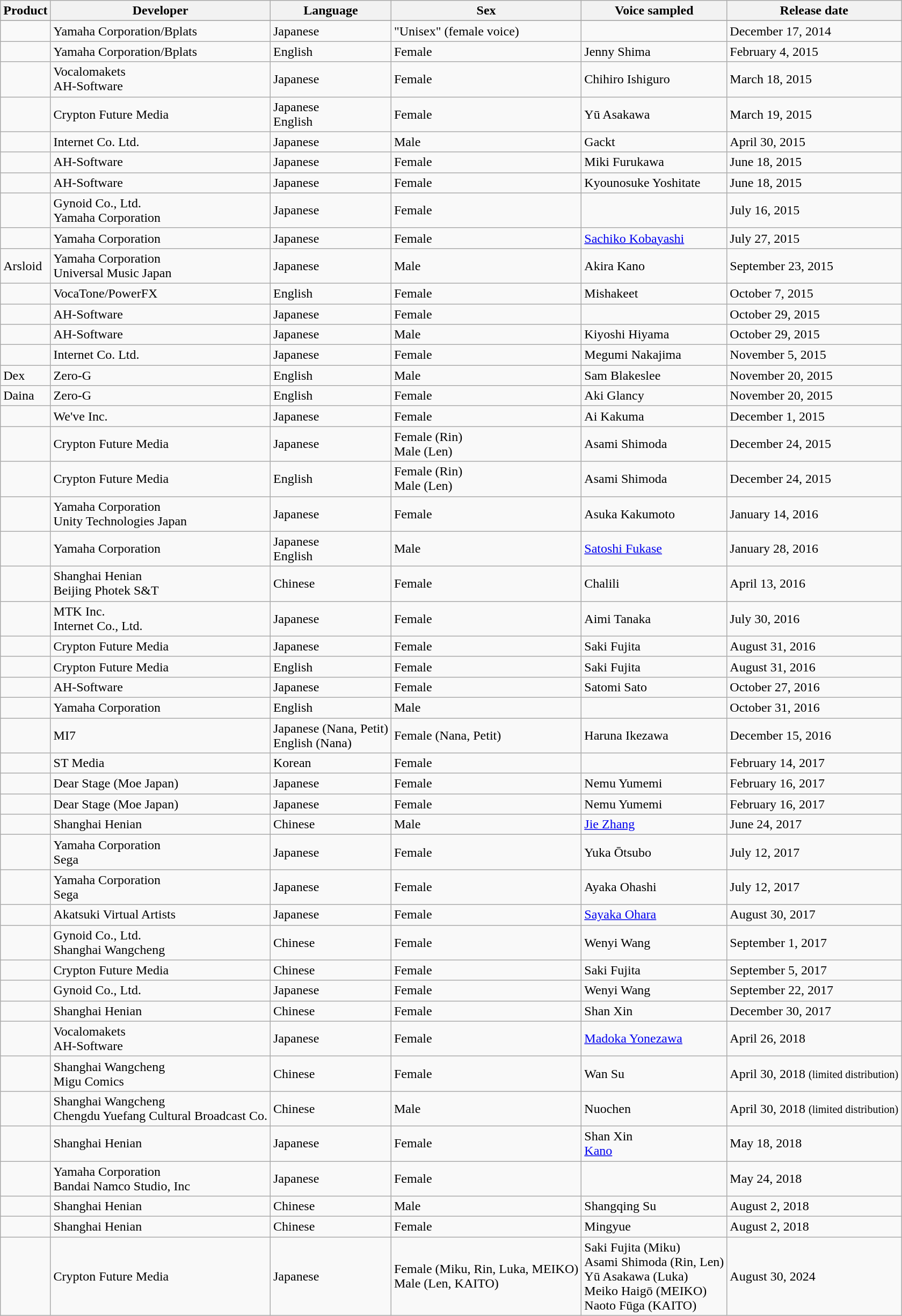<table class="wikitable sortable">
<tr>
<th>Product</th>
<th>Developer</th>
<th>Language</th>
<th>Sex</th>
<th>Voice sampled</th>
<th>Release date</th>
</tr>
<tr>
</tr>
<tr>
</tr>
<tr>
<td></td>
<td>Yamaha Corporation/Bplats</td>
<td>Japanese</td>
<td>"Unisex" (female voice)</td>
<td></td>
<td>December 17, 2014</td>
</tr>
<tr>
<td></td>
<td>Yamaha Corporation/Bplats</td>
<td>English</td>
<td>Female</td>
<td>Jenny Shima</td>
<td>February 4, 2015</td>
</tr>
<tr>
<td></td>
<td>Vocalomakets<br>AH-Software</td>
<td>Japanese</td>
<td>Female</td>
<td>Chihiro Ishiguro</td>
<td>March 18, 2015</td>
</tr>
<tr>
<td></td>
<td>Crypton Future Media</td>
<td>Japanese<br>English</td>
<td>Female</td>
<td>Yū Asakawa</td>
<td>March 19, 2015</td>
</tr>
<tr>
<td></td>
<td>Internet Co. Ltd.</td>
<td>Japanese</td>
<td>Male</td>
<td>Gackt</td>
<td>April 30, 2015</td>
</tr>
<tr>
<td></td>
<td>AH-Software</td>
<td>Japanese</td>
<td>Female</td>
<td>Miki Furukawa</td>
<td>June 18, 2015</td>
</tr>
<tr>
<td></td>
<td>AH-Software</td>
<td>Japanese</td>
<td>Female</td>
<td>Kyounosuke Yoshitate</td>
<td>June 18, 2015</td>
</tr>
<tr>
<td></td>
<td>Gynoid Co., Ltd.<br>Yamaha Corporation</td>
<td>Japanese</td>
<td>Female</td>
<td></td>
<td>July 16, 2015</td>
</tr>
<tr>
<td></td>
<td>Yamaha Corporation</td>
<td>Japanese</td>
<td>Female</td>
<td><a href='#'>Sachiko Kobayashi</a></td>
<td>July 27, 2015</td>
</tr>
<tr>
<td>Arsloid</td>
<td>Yamaha Corporation<br>Universal Music Japan</td>
<td>Japanese</td>
<td>Male</td>
<td>Akira Kano</td>
<td>September 23, 2015</td>
</tr>
<tr>
<td></td>
<td>VocaTone/PowerFX</td>
<td>English</td>
<td>Female</td>
<td>Mishakeet</td>
<td>October 7, 2015</td>
</tr>
<tr>
<td></td>
<td>AH-Software</td>
<td>Japanese</td>
<td>Female</td>
<td></td>
<td>October 29, 2015</td>
</tr>
<tr>
<td></td>
<td>AH-Software</td>
<td>Japanese</td>
<td>Male</td>
<td>Kiyoshi Hiyama</td>
<td>October 29, 2015</td>
</tr>
<tr>
<td></td>
<td>Internet Co. Ltd.</td>
<td>Japanese</td>
<td>Female</td>
<td>Megumi Nakajima</td>
<td>November 5, 2015</td>
</tr>
<tr>
<td>Dex</td>
<td>Zero-G</td>
<td>English</td>
<td>Male</td>
<td>Sam Blakeslee</td>
<td>November 20, 2015</td>
</tr>
<tr>
<td>Daina</td>
<td>Zero-G</td>
<td>English</td>
<td>Female</td>
<td>Aki Glancy</td>
<td>November 20, 2015</td>
</tr>
<tr>
<td></td>
<td>We've Inc.</td>
<td>Japanese</td>
<td>Female</td>
<td>Ai Kakuma</td>
<td>December 1, 2015</td>
</tr>
<tr>
<td></td>
<td>Crypton Future Media</td>
<td>Japanese</td>
<td>Female (Rin)<br>Male (Len)</td>
<td>Asami Shimoda</td>
<td>December 24, 2015</td>
</tr>
<tr>
<td></td>
<td>Crypton Future Media</td>
<td>English</td>
<td>Female (Rin)<br>Male (Len)</td>
<td>Asami Shimoda</td>
<td>December 24, 2015</td>
</tr>
<tr>
<td></td>
<td>Yamaha Corporation<br>Unity Technologies Japan</td>
<td>Japanese</td>
<td>Female</td>
<td>Asuka Kakumoto</td>
<td>January 14, 2016</td>
</tr>
<tr>
<td></td>
<td>Yamaha Corporation</td>
<td>Japanese<br>English</td>
<td>Male</td>
<td><a href='#'>Satoshi Fukase</a></td>
<td>January 28, 2016</td>
</tr>
<tr>
<td></td>
<td>Shanghai Henian<br>Beijing Photek S&T</td>
<td>Chinese</td>
<td>Female</td>
<td>Chalili</td>
<td>April 13, 2016</td>
</tr>
<tr>
<td></td>
<td>MTK Inc.<br>Internet Co., Ltd.</td>
<td>Japanese</td>
<td>Female</td>
<td>Aimi Tanaka</td>
<td>July 30, 2016</td>
</tr>
<tr>
<td></td>
<td>Crypton Future Media</td>
<td>Japanese</td>
<td>Female</td>
<td>Saki Fujita</td>
<td>August 31, 2016</td>
</tr>
<tr>
<td></td>
<td>Crypton Future Media</td>
<td>English</td>
<td>Female</td>
<td>Saki Fujita</td>
<td>August 31, 2016</td>
</tr>
<tr>
<td></td>
<td>AH-Software</td>
<td>Japanese</td>
<td>Female</td>
<td>Satomi Sato</td>
<td>October 27, 2016</td>
</tr>
<tr>
<td></td>
<td>Yamaha Corporation</td>
<td>English</td>
<td>Male</td>
<td></td>
<td>October 31, 2016</td>
</tr>
<tr>
<td></td>
<td>MI7</td>
<td>Japanese (Nana, Petit)<br>English (Nana)</td>
<td>Female (Nana, Petit)</td>
<td>Haruna Ikezawa</td>
<td>December 15, 2016</td>
</tr>
<tr>
<td></td>
<td>ST Media</td>
<td>Korean</td>
<td>Female</td>
<td></td>
<td>February 14, 2017</td>
</tr>
<tr>
<td></td>
<td>Dear Stage (Moe Japan)</td>
<td>Japanese</td>
<td>Female</td>
<td>Nemu Yumemi</td>
<td>February 16, 2017</td>
</tr>
<tr>
<td></td>
<td>Dear Stage (Moe Japan)</td>
<td>Japanese</td>
<td>Female</td>
<td>Nemu Yumemi</td>
<td>February 16, 2017</td>
</tr>
<tr>
<td></td>
<td>Shanghai Henian</td>
<td>Chinese</td>
<td>Male</td>
<td><a href='#'>Jie Zhang</a></td>
<td>June 24, 2017</td>
</tr>
<tr>
<td></td>
<td>Yamaha Corporation<br>Sega</td>
<td>Japanese</td>
<td>Female</td>
<td>Yuka Ōtsubo</td>
<td>July 12, 2017</td>
</tr>
<tr>
<td></td>
<td>Yamaha Corporation<br>Sega</td>
<td>Japanese</td>
<td>Female</td>
<td>Ayaka Ohashi</td>
<td>July 12, 2017</td>
</tr>
<tr>
<td></td>
<td>Akatsuki Virtual Artists</td>
<td>Japanese</td>
<td>Female</td>
<td><a href='#'>Sayaka Ohara</a></td>
<td>August 30, 2017</td>
</tr>
<tr>
<td></td>
<td>Gynoid Co., Ltd.<br>Shanghai Wangcheng</td>
<td>Chinese</td>
<td>Female</td>
<td>Wenyi Wang</td>
<td>September 1, 2017</td>
</tr>
<tr>
<td></td>
<td>Crypton Future Media</td>
<td>Chinese</td>
<td>Female</td>
<td>Saki Fujita</td>
<td>September 5, 2017</td>
</tr>
<tr>
<td></td>
<td>Gynoid Co., Ltd.</td>
<td>Japanese</td>
<td>Female</td>
<td>Wenyi Wang</td>
<td>September 22, 2017</td>
</tr>
<tr>
<td></td>
<td>Shanghai Henian</td>
<td>Chinese</td>
<td>Female</td>
<td>Shan Xin</td>
<td>December 30, 2017</td>
</tr>
<tr>
<td></td>
<td>Vocalomakets<br>AH-Software</td>
<td>Japanese</td>
<td>Female</td>
<td><a href='#'>Madoka Yonezawa</a></td>
<td>April 26, 2018</td>
</tr>
<tr>
<td></td>
<td>Shanghai Wangcheng<br>Migu Comics</td>
<td>Chinese</td>
<td>Female</td>
<td>Wan Su</td>
<td>April 30, 2018 <small>(limited distribution)</small></td>
</tr>
<tr>
<td></td>
<td>Shanghai Wangcheng<br>Chengdu Yuefang Cultural Broadcast Co.</td>
<td>Chinese</td>
<td>Male</td>
<td>Nuochen</td>
<td>April 30, 2018 <small>(limited distribution)</small></td>
</tr>
<tr>
<td></td>
<td>Shanghai Henian</td>
<td>Japanese</td>
<td>Female</td>
<td>Shan Xin<br><a href='#'>Kano</a></td>
<td>May 18, 2018</td>
</tr>
<tr>
<td></td>
<td>Yamaha Corporation<br>Bandai Namco Studio, Inc</td>
<td>Japanese</td>
<td>Female</td>
<td></td>
<td>May 24, 2018</td>
</tr>
<tr>
<td></td>
<td>Shanghai Henian</td>
<td>Chinese</td>
<td>Male</td>
<td>Shangqing Su</td>
<td>August 2, 2018</td>
</tr>
<tr>
<td></td>
<td>Shanghai Henian</td>
<td>Chinese</td>
<td>Female</td>
<td>Mingyue</td>
<td>August 2, 2018</td>
</tr>
<tr>
<td></td>
<td>Crypton Future Media</td>
<td>Japanese</td>
<td>Female (Miku, Rin, Luka, MEIKO)<br>Male (Len, KAITO)</td>
<td>Saki Fujita (Miku)<br>Asami Shimoda (Rin, Len)<br>Yū Asakawa (Luka)<br>Meiko Haigō (MEIKO)<br>Naoto Fūga (KAITO)</td>
<td>August 30, 2024</td>
</tr>
</table>
